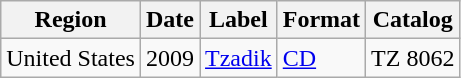<table class="wikitable">
<tr>
<th>Region</th>
<th>Date</th>
<th>Label</th>
<th>Format</th>
<th>Catalog</th>
</tr>
<tr>
<td>United States</td>
<td>2009</td>
<td><a href='#'>Tzadik</a></td>
<td><a href='#'>CD</a></td>
<td>TZ 8062</td>
</tr>
</table>
